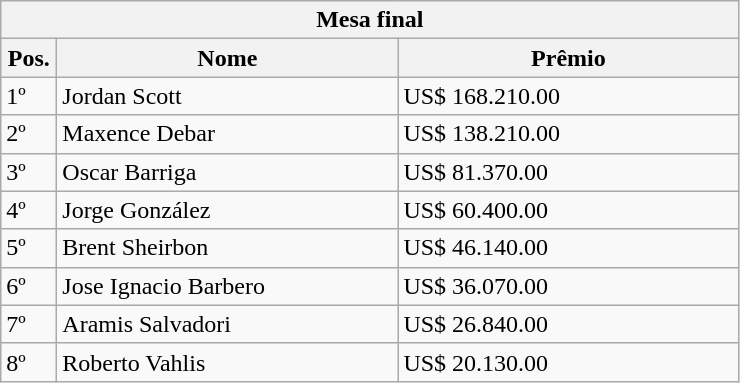<table class="wikitable">
<tr>
<th colspan="3">Mesa final</th>
</tr>
<tr>
<th width="30">Pos.</th>
<th width="220">Nome</th>
<th width="220">Prêmio</th>
</tr>
<tr>
<td>1º</td>
<td> Jordan Scott</td>
<td>US$ 168.210.00</td>
</tr>
<tr>
<td>2º</td>
<td> Maxence Debar</td>
<td>US$ 138.210.00</td>
</tr>
<tr>
<td>3º</td>
<td> Oscar Barriga</td>
<td>US$ 81.370.00</td>
</tr>
<tr>
<td>4º</td>
<td> Jorge González</td>
<td>US$ 60.400.00</td>
</tr>
<tr>
<td>5º</td>
<td> Brent Sheirbon</td>
<td>US$ 46.140.00</td>
</tr>
<tr>
<td>6º</td>
<td> Jose Ignacio Barbero</td>
<td>US$ 36.070.00</td>
</tr>
<tr>
<td>7º</td>
<td> Aramis Salvadori</td>
<td>US$ 26.840.00</td>
</tr>
<tr>
<td>8º</td>
<td> Roberto Vahlis</td>
<td>US$ 20.130.00</td>
</tr>
</table>
